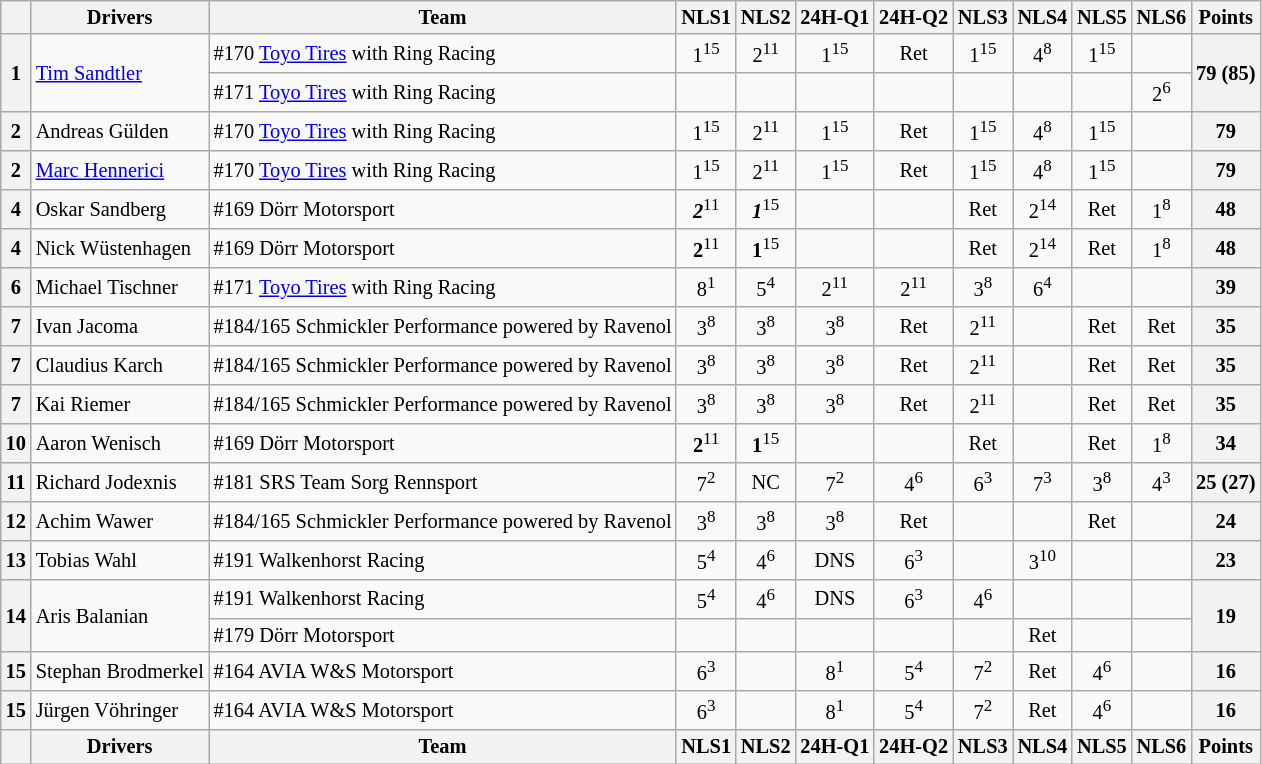<table class="wikitable" style="font-size:85%; text-align:center;">
<tr>
<th></th>
<th>Drivers</th>
<th>Team</th>
<th>NLS1</th>
<th>NLS2</th>
<th>24H-Q1</th>
<th>24H-Q2</th>
<th>NLS3</th>
<th>NLS4</th>
<th>NLS5</th>
<th>NLS6</th>
<th>Points</th>
</tr>
<tr>
<th rowspan=2>1</th>
<td rowspan=2 align="left"> <a href='#'>Tim Sandtler</a></td>
<td align="left"> #170 <a href='#'>Toyo Tires</a> with Ring Racing</td>
<td> 1<sup>15</sup></td>
<td> 2<sup>11</sup></td>
<td> 1<sup>15</sup></td>
<td> Ret</td>
<td> 1<sup>15</sup></td>
<td> 4<sup>8</sup></td>
<td> 1<sup>15</sup></td>
<td></td>
<th rowspan=2>79 (85)</th>
</tr>
<tr>
<td align="left"> #171 <a href='#'>Toyo Tires</a> with Ring Racing</td>
<td></td>
<td></td>
<td></td>
<td></td>
<td></td>
<td></td>
<td></td>
<td> 2<sup>6</sup></td>
</tr>
<tr>
<th>2</th>
<td align="left"> Andreas Gülden</td>
<td align="left"> #170 <a href='#'>Toyo Tires</a> with Ring Racing</td>
<td> 1<sup>15</sup></td>
<td> 2<sup>11</sup></td>
<td> 1<sup>15</sup></td>
<td> Ret</td>
<td> 1<sup>15</sup></td>
<td> 4<sup>8</sup></td>
<td> 1<sup>15</sup></td>
<td></td>
<th>79</th>
</tr>
<tr>
<th>2</th>
<td align="left"> <a href='#'>Marc Hennerici</a></td>
<td align="left"> #170 <a href='#'>Toyo Tires</a> with Ring Racing</td>
<td> 1<sup>15</sup></td>
<td> 2<sup>11</sup></td>
<td> 1<sup>15</sup></td>
<td> Ret</td>
<td> 1<sup>15</sup></td>
<td> 4<sup>8</sup></td>
<td> 1<sup>15</sup></td>
<td></td>
<th>79</th>
</tr>
<tr>
<th>4</th>
<td align="left"> Oskar Sandberg</td>
<td align="left"> #169 Dörr Motorsport</td>
<td> <strong><em>2</em></strong><sup>11</sup></td>
<td> <strong><em>1</em></strong><sup>15</sup></td>
<td></td>
<td></td>
<td> Ret</td>
<td> 2<sup>14</sup></td>
<td> Ret</td>
<td> 1<sup>8</sup></td>
<th>48</th>
</tr>
<tr>
<th>4</th>
<td align="left"> Nick Wüstenhagen</td>
<td align="left"> #169 Dörr Motorsport</td>
<td><strong>2</strong><sup>11</sup></td>
<td><strong>1</strong><sup>15</sup></td>
<td></td>
<td></td>
<td> Ret</td>
<td> 2<sup>14</sup></td>
<td> Ret</td>
<td> 1<sup>8</sup></td>
<th>48</th>
</tr>
<tr>
<th>6</th>
<td align="left"> Michael Tischner</td>
<td align="left"> #171 <a href='#'>Toyo Tires</a> with Ring Racing</td>
<td> 8<sup>1</sup></td>
<td> 5<sup>4</sup></td>
<td> 2<sup>11</sup></td>
<td> 2<sup>11</sup></td>
<td> 3<sup>8</sup></td>
<td> 6<sup>4</sup></td>
<td></td>
<td></td>
<th>39</th>
</tr>
<tr>
<th>7</th>
<td align="left"> Ivan Jacoma</td>
<td align="left"> #184/165 Schmickler Performance powered by Ravenol</td>
<td> 3<sup>8</sup></td>
<td> 3<sup>8</sup></td>
<td> 3<sup>8</sup></td>
<td> Ret</td>
<td> 2<sup>11</sup></td>
<td></td>
<td> Ret</td>
<td> Ret</td>
<th>35</th>
</tr>
<tr>
<th>7</th>
<td align="left"> Claudius Karch</td>
<td align="left"> #184/165 Schmickler Performance powered by Ravenol</td>
<td> 3<sup>8</sup></td>
<td> 3<sup>8</sup></td>
<td> 3<sup>8</sup></td>
<td> Ret</td>
<td> 2<sup>11</sup></td>
<td></td>
<td> Ret</td>
<td> Ret</td>
<th>35</th>
</tr>
<tr>
<th>7</th>
<td align="left"> Kai Riemer</td>
<td align="left"> #184/165 Schmickler Performance powered by Ravenol</td>
<td> 3<sup>8</sup></td>
<td> 3<sup>8</sup></td>
<td> 3<sup>8</sup></td>
<td> Ret</td>
<td> 2<sup>11</sup></td>
<td></td>
<td> Ret</td>
<td> Ret</td>
<th>35</th>
</tr>
<tr>
<th>10</th>
<td align="left"> Aaron Wenisch</td>
<td align="left"> #169 Dörr Motorsport</td>
<td><strong>2</strong><sup>11</sup></td>
<td><strong>1</strong><sup>15</sup></td>
<td></td>
<td></td>
<td> Ret</td>
<td></td>
<td> Ret</td>
<td> 1<sup>8</sup></td>
<th>34</th>
</tr>
<tr>
<th>11</th>
<td align="left"> Richard Jodexnis</td>
<td align="left"> #181 SRS Team Sorg Rennsport</td>
<td> 7<sup>2</sup></td>
<td> NC</td>
<td> 7<sup>2</sup></td>
<td> 4<sup>6</sup></td>
<td> 6<sup>3</sup></td>
<td> 7<sup>3</sup></td>
<td> 3<sup>8</sup></td>
<td> 4<sup>3</sup></td>
<th>25 (27)</th>
</tr>
<tr>
<th>12</th>
<td align="left"> Achim Wawer</td>
<td align="left"> #184/165 Schmickler Performance powered by Ravenol</td>
<td> 3<sup>8</sup></td>
<td> 3<sup>8</sup></td>
<td> 3<sup>8</sup></td>
<td> Ret</td>
<td></td>
<td></td>
<td> Ret</td>
<td></td>
<th>24</th>
</tr>
<tr>
<th>13</th>
<td align="left"> Tobias Wahl</td>
<td align="left"> #191 Walkenhorst Racing</td>
<td> 5<sup>4</sup></td>
<td> 4<sup>6</sup></td>
<td> DNS</td>
<td> 6<sup>3</sup></td>
<td></td>
<td> 3<sup>10</sup></td>
<td></td>
<td></td>
<th>23</th>
</tr>
<tr>
<th rowspan=2>14</th>
<td rowspan=2 align="left"> Aris Balanian</td>
<td align="left"> #191 Walkenhorst Racing</td>
<td> 5<sup>4</sup></td>
<td> 4<sup>6</sup></td>
<td> DNS</td>
<td> 6<sup>3</sup></td>
<td> 4<sup>6</sup></td>
<td></td>
<td></td>
<td></td>
<th rowspan=2>19</th>
</tr>
<tr>
<td align="left"> #179 Dörr Motorsport</td>
<td></td>
<td></td>
<td></td>
<td></td>
<td></td>
<td> Ret</td>
<td></td>
<td></td>
</tr>
<tr>
<th>15</th>
<td align="left"> Stephan Brodmerkel</td>
<td align="left"> #164 AVIA W&S Motorsport</td>
<td> 6<sup>3</sup></td>
<td></td>
<td> 8<sup>1</sup></td>
<td> 5<sup>4</sup></td>
<td> 7<sup>2</sup></td>
<td> Ret</td>
<td> 4<sup>6</sup></td>
<td></td>
<th>16</th>
</tr>
<tr>
<th>15</th>
<td align="left"> Jürgen Vöhringer</td>
<td align="left"> #164 AVIA W&S Motorsport</td>
<td> 6<sup>3</sup></td>
<td></td>
<td> 8<sup>1</sup></td>
<td> 5<sup>4</sup></td>
<td> 7<sup>2</sup></td>
<td> Ret</td>
<td> 4<sup>6</sup></td>
<td></td>
<th>16</th>
</tr>
<tr>
<th></th>
<th>Drivers</th>
<th>Team</th>
<th>NLS1</th>
<th>NLS2</th>
<th>24H-Q1</th>
<th>24H-Q2</th>
<th>NLS3</th>
<th>NLS4</th>
<th>NLS5</th>
<th>NLS6</th>
<th>Points</th>
</tr>
</table>
